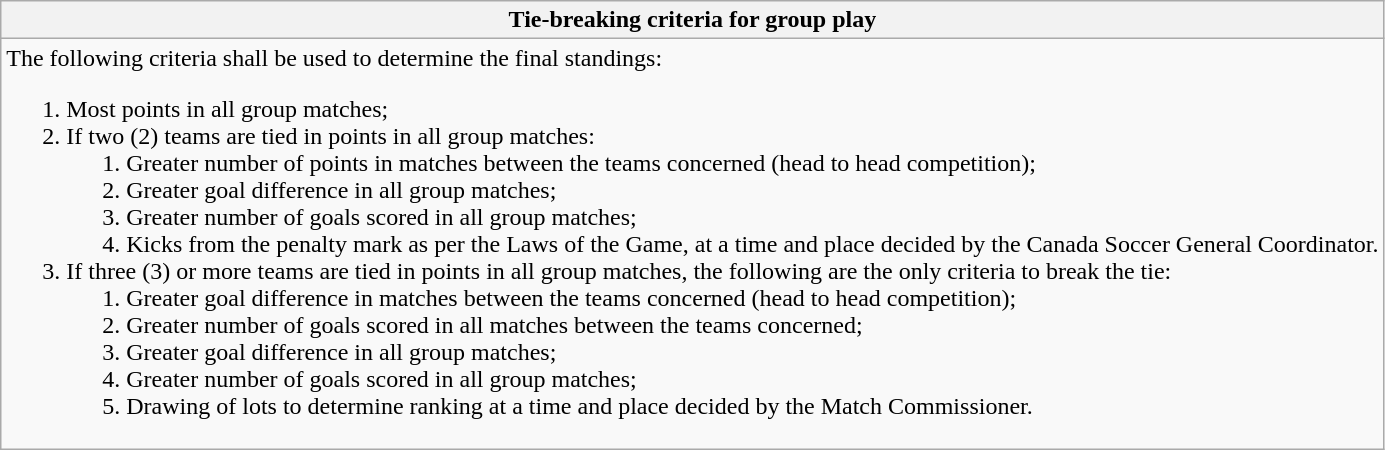<table class="wikitable collapsible collapsed">
<tr>
<th> Tie-breaking criteria for group play</th>
</tr>
<tr>
<td>The following criteria shall be used to determine the final standings:<br><ol><li>Most points in all group matches;</li><li>If two (2) teams are tied in points in all group matches:<ol><li>Greater number of points in matches between the teams concerned (head to head competition);</li><li>Greater goal difference in all group matches;</li><li>Greater number of goals scored in all group matches;</li><li>Kicks from the penalty mark as per the Laws of the Game, at a time and place decided by the Canada Soccer General Coordinator.</li></ol></li><li>If three (3) or more teams are tied in points in all group matches, the following are the only criteria to break the tie:<ol><li>Greater goal difference in matches between the teams concerned (head to head competition);</li><li>Greater number of goals scored in all matches between the teams concerned;</li><li>Greater goal difference in all group matches;</li><li>Greater number of goals scored in all group matches;</li><li>Drawing of lots to determine ranking at a time and place decided by the Match Commissioner.</li></ol></li></ol></td>
</tr>
</table>
